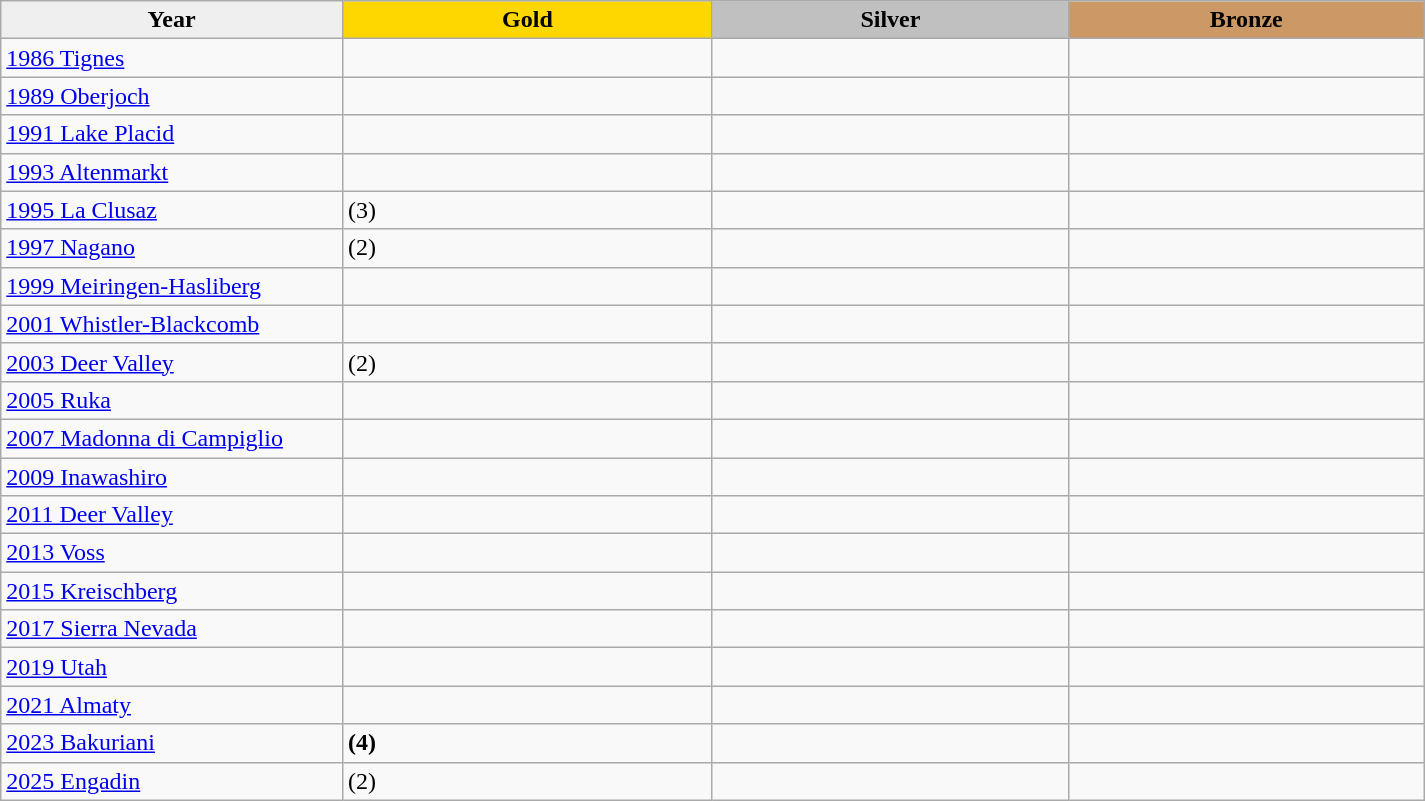<table class="wikitable sortable" style="width:950px;">
<tr>
<th style="width:24%; background:#efefef;">Year</th>
<th style="width:26%; background:gold">Gold</th>
<th style="width:25%; background:silver">Silver</th>
<th style="width:25%; background:#CC9966">Bronze</th>
</tr>
<tr>
<td><a href='#'>1986 Tignes</a></td>
<td></td>
<td></td>
<td></td>
</tr>
<tr>
<td><a href='#'>1989 Oberjoch</a></td>
<td></td>
<td></td>
<td></td>
</tr>
<tr>
<td><a href='#'>1991 Lake Placid</a></td>
<td></td>
<td></td>
<td></td>
</tr>
<tr>
<td><a href='#'>1993 Altenmarkt</a></td>
<td></td>
<td></td>
<td></td>
</tr>
<tr>
<td><a href='#'>1995 La Clusaz</a></td>
<td> (3)</td>
<td></td>
<td></td>
</tr>
<tr>
<td><a href='#'>1997 Nagano</a></td>
<td> (2)</td>
<td></td>
<td></td>
</tr>
<tr>
<td><a href='#'>1999 Meiringen-Hasliberg</a></td>
<td></td>
<td></td>
<td></td>
</tr>
<tr>
<td><a href='#'>2001 Whistler-Blackcomb</a></td>
<td></td>
<td></td>
<td></td>
</tr>
<tr>
<td><a href='#'>2003 Deer Valley</a></td>
<td> (2)</td>
<td></td>
<td></td>
</tr>
<tr>
<td><a href='#'>2005 Ruka</a></td>
<td></td>
<td></td>
<td></td>
</tr>
<tr>
<td><a href='#'>2007 Madonna di Campiglio</a></td>
<td></td>
<td></td>
<td></td>
</tr>
<tr>
<td><a href='#'>2009 Inawashiro</a></td>
<td></td>
<td></td>
<td></td>
</tr>
<tr>
<td><a href='#'>2011 Deer Valley</a></td>
<td></td>
<td></td>
<td></td>
</tr>
<tr>
<td><a href='#'>2013 Voss</a></td>
<td></td>
<td></td>
<td></td>
</tr>
<tr>
<td><a href='#'>2015 Kreischberg</a></td>
<td></td>
<td></td>
<td></td>
</tr>
<tr>
<td><a href='#'>2017 Sierra Nevada</a></td>
<td></td>
<td></td>
<td></td>
</tr>
<tr>
<td><a href='#'>2019 Utah</a></td>
<td></td>
<td></td>
<td></td>
</tr>
<tr>
<td><a href='#'>2021 Almaty</a></td>
<td></td>
<td></td>
<td></td>
</tr>
<tr>
<td><a href='#'>2023 Bakuriani</a></td>
<td> <strong>(4)</strong></td>
<td></td>
<td></td>
</tr>
<tr>
<td><a href='#'>2025 Engadin</a></td>
<td> (2)</td>
<td></td>
<td></td>
</tr>
</table>
